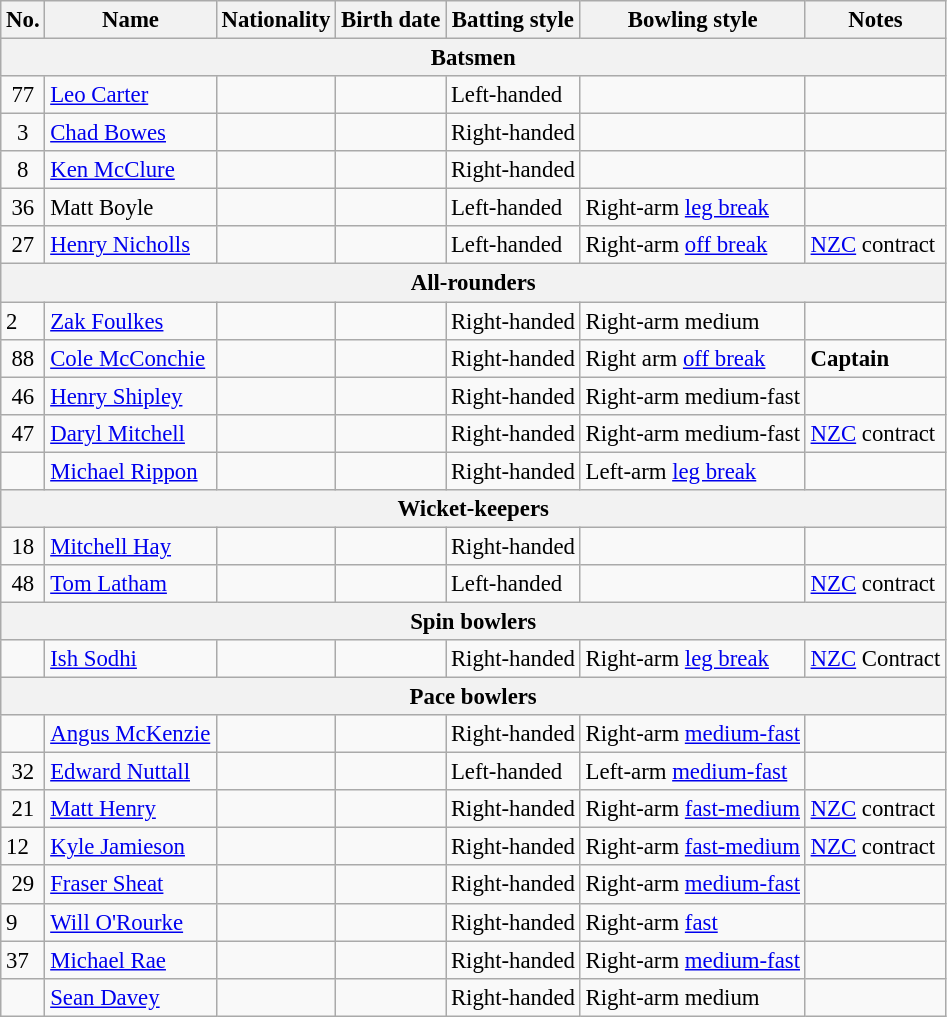<table class="wikitable"  style="font-size:95%;">
<tr>
<th>No.</th>
<th>Name</th>
<th>Nationality</th>
<th>Birth date</th>
<th>Batting style</th>
<th>Bowling style</th>
<th>Notes</th>
</tr>
<tr>
<th colspan="7">Batsmen</th>
</tr>
<tr>
<td style="text-align:center">77</td>
<td><a href='#'>Leo Carter</a></td>
<td></td>
<td></td>
<td>Left-handed</td>
<td></td>
<td></td>
</tr>
<tr>
<td style="text-align:center">3</td>
<td><a href='#'>Chad Bowes</a> </td>
<td></td>
<td></td>
<td>Right-handed</td>
<td></td>
<td></td>
</tr>
<tr>
<td style="text-align:center">8</td>
<td><a href='#'>Ken McClure</a></td>
<td></td>
<td></td>
<td>Right-handed</td>
<td></td>
<td></td>
</tr>
<tr>
<td style="text-align:center">36</td>
<td>Matt Boyle</td>
<td></td>
<td></td>
<td>Left-handed</td>
<td>Right-arm <a href='#'>leg break</a></td>
<td></td>
</tr>
<tr>
<td style="text-align:center">27</td>
<td><a href='#'>Henry Nicholls</a> </td>
<td></td>
<td></td>
<td>Left-handed</td>
<td>Right-arm <a href='#'>off break</a></td>
<td><a href='#'>NZC</a> contract</td>
</tr>
<tr>
<th colspan="7">All-rounders</th>
</tr>
<tr>
<td>2</td>
<td><a href='#'>Zak Foulkes</a></td>
<td></td>
<td></td>
<td>Right-handed</td>
<td>Right-arm medium</td>
<td></td>
</tr>
<tr>
<td style="text-align:center">88</td>
<td><a href='#'>Cole McConchie</a> </td>
<td></td>
<td></td>
<td>Right-handed</td>
<td>Right arm <a href='#'>off break</a></td>
<td><strong>Captain</strong></td>
</tr>
<tr>
<td style="text-align:center">46</td>
<td><a href='#'>Henry Shipley</a> </td>
<td></td>
<td></td>
<td>Right-handed</td>
<td>Right-arm medium-fast</td>
<td></td>
</tr>
<tr>
<td style="text-align:center">47</td>
<td><a href='#'>Daryl Mitchell</a> </td>
<td></td>
<td></td>
<td>Right-handed</td>
<td>Right-arm medium-fast</td>
<td><a href='#'>NZC</a> contract</td>
</tr>
<tr>
<td></td>
<td><a href='#'>Michael Rippon</a> </td>
<td></td>
<td></td>
<td>Right-handed</td>
<td>Left-arm <a href='#'>leg break</a></td>
<td></td>
</tr>
<tr>
<th colspan="7">Wicket-keepers</th>
</tr>
<tr>
<td style="text-align:center">18</td>
<td><a href='#'>Mitchell Hay</a></td>
<td></td>
<td></td>
<td>Right-handed</td>
<td></td>
<td></td>
</tr>
<tr>
<td style="text-align:center">48</td>
<td><a href='#'>Tom Latham</a> </td>
<td></td>
<td></td>
<td>Left-handed</td>
<td></td>
<td><a href='#'>NZC</a> contract</td>
</tr>
<tr>
<th colspan="7">Spin bowlers</th>
</tr>
<tr>
<td style="text-align:center"></td>
<td><a href='#'>Ish Sodhi</a> </td>
<td></td>
<td></td>
<td>Right-handed</td>
<td>Right-arm <a href='#'>leg break</a></td>
<td><a href='#'>NZC</a> Contract</td>
</tr>
<tr>
<th colspan="7">Pace bowlers</th>
</tr>
<tr>
<td style="text-align:center"></td>
<td><a href='#'>Angus McKenzie</a></td>
<td></td>
<td></td>
<td>Right-handed</td>
<td>Right-arm <a href='#'>medium-fast</a></td>
<td></td>
</tr>
<tr>
<td style="text-align:center">32</td>
<td><a href='#'>Edward Nuttall</a></td>
<td></td>
<td></td>
<td>Left-handed</td>
<td>Left-arm <a href='#'>medium-fast</a></td>
<td></td>
</tr>
<tr>
<td style="text-align:center">21</td>
<td><a href='#'>Matt Henry</a> </td>
<td></td>
<td></td>
<td>Right-handed</td>
<td>Right-arm <a href='#'>fast-medium</a></td>
<td><a href='#'>NZC</a> contract</td>
</tr>
<tr>
<td>12</td>
<td><a href='#'>Kyle Jamieson</a> </td>
<td></td>
<td></td>
<td>Right-handed</td>
<td>Right-arm <a href='#'>fast-medium</a></td>
<td><a href='#'>NZC</a> contract</td>
</tr>
<tr>
<td style="text-align:center">29</td>
<td><a href='#'>Fraser Sheat</a></td>
<td></td>
<td></td>
<td>Right-handed</td>
<td>Right-arm <a href='#'>medium-fast</a></td>
<td></td>
</tr>
<tr>
<td>9</td>
<td><a href='#'>Will O'Rourke</a> </td>
<td></td>
<td></td>
<td>Right-handed</td>
<td>Right-arm <a href='#'>fast</a></td>
<td></td>
</tr>
<tr>
<td>37</td>
<td><a href='#'>Michael Rae</a></td>
<td></td>
<td></td>
<td>Right-handed</td>
<td>Right-arm <a href='#'>medium-fast</a></td>
<td></td>
</tr>
<tr>
<td></td>
<td><a href='#'>Sean Davey</a></td>
<td></td>
<td></td>
<td>Right-handed</td>
<td>Right-arm medium</td>
<td></td>
</tr>
</table>
